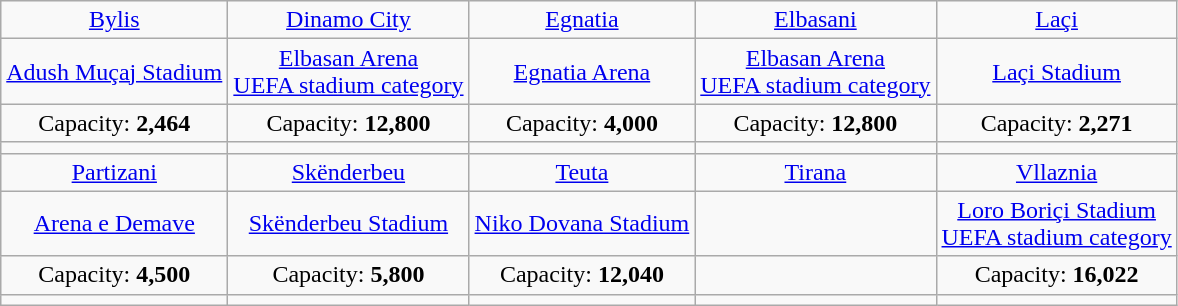<table class="wikitable" style="text-align:center">
<tr>
<td><a href='#'>Bylis</a></td>
<td><a href='#'>Dinamo City</a></td>
<td><a href='#'>Egnatia</a></td>
<td><a href='#'>Elbasani</a></td>
<td><a href='#'>Laçi</a></td>
</tr>
<tr>
<td><a href='#'>Adush Muçaj Stadium</a></td>
<td><a href='#'>Elbasan Arena</a><br><a href='#'>UEFA stadium category</a><br></td>
<td><a href='#'>Egnatia Arena</a></td>
<td><a href='#'>Elbasan Arena</a><br><a href='#'>UEFA stadium category</a><br></td>
<td><a href='#'>Laçi Stadium</a></td>
</tr>
<tr>
<td>Capacity: <strong>2,464</strong></td>
<td>Capacity: <strong>12,800</strong></td>
<td>Capacity: <strong>4,000</strong></td>
<td>Capacity: <strong>12,800</strong></td>
<td>Capacity: <strong>2,271</strong></td>
</tr>
<tr>
<td></td>
<td></td>
<td></td>
<td></td>
<td></td>
</tr>
<tr>
<td><a href='#'>Partizani</a></td>
<td><a href='#'>Skënderbeu</a></td>
<td><a href='#'>Teuta</a></td>
<td><a href='#'>Tirana</a></td>
<td><a href='#'>Vllaznia</a></td>
</tr>
<tr>
<td><a href='#'>Arena e Demave</a></td>
<td><a href='#'>Skënderbeu Stadium</a></td>
<td><a href='#'>Niko Dovana Stadium</a></td>
<td></td>
<td><a href='#'>Loro Boriçi Stadium</a><br><a href='#'>UEFA stadium category</a><br></td>
</tr>
<tr>
<td>Capacity: <strong>4,500</strong></td>
<td>Capacity: <strong>5,800</strong></td>
<td>Capacity: <strong>12,040</strong></td>
<td></td>
<td>Capacity: <strong>16,022</strong></td>
</tr>
<tr>
<td></td>
<td></td>
<td></td>
<td></td>
<td></td>
</tr>
</table>
